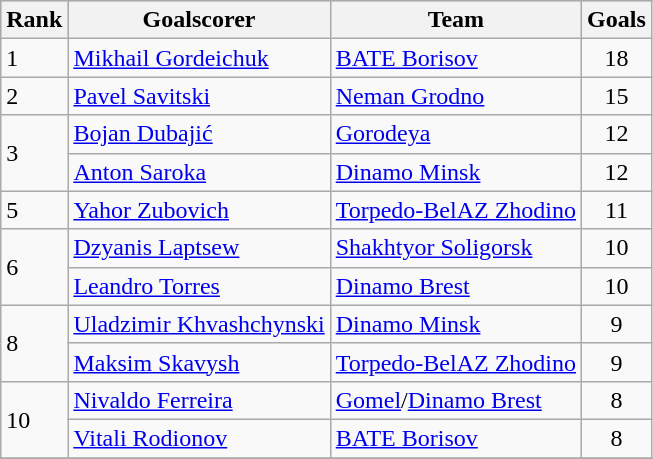<table class="wikitable">
<tr align="center" bgcolor="#cccccc">
<th>Rank</th>
<th>Goalscorer</th>
<th>Team</th>
<th>Goals</th>
</tr>
<tr>
<td>1</td>
<td> <a href='#'>Mikhail Gordeichuk</a></td>
<td><a href='#'>BATE Borisov</a></td>
<td align="center">18</td>
</tr>
<tr>
<td>2</td>
<td> <a href='#'>Pavel Savitski</a></td>
<td><a href='#'>Neman Grodno</a></td>
<td align="center">15</td>
</tr>
<tr>
<td rowspan="2">3</td>
<td> <a href='#'>Bojan Dubajić</a></td>
<td><a href='#'>Gorodeya</a></td>
<td align="center">12</td>
</tr>
<tr>
<td> <a href='#'>Anton Saroka</a></td>
<td><a href='#'>Dinamo Minsk</a></td>
<td align="center">12</td>
</tr>
<tr>
<td>5</td>
<td> <a href='#'>Yahor Zubovich</a></td>
<td><a href='#'>Torpedo-BelAZ Zhodino</a></td>
<td align="center">11</td>
</tr>
<tr>
<td rowspan="2">6</td>
<td> <a href='#'>Dzyanis Laptsew</a></td>
<td><a href='#'>Shakhtyor Soligorsk</a></td>
<td align="center">10</td>
</tr>
<tr>
<td> <a href='#'>Leandro Torres</a></td>
<td><a href='#'>Dinamo Brest</a></td>
<td align="center">10</td>
</tr>
<tr>
<td rowspan="2">8</td>
<td> <a href='#'>Uladzimir Khvashchynski</a></td>
<td><a href='#'>Dinamo Minsk</a></td>
<td align="center">9</td>
</tr>
<tr>
<td> <a href='#'>Maksim Skavysh</a></td>
<td><a href='#'>Torpedo-BelAZ Zhodino</a></td>
<td align="center">9</td>
</tr>
<tr>
<td rowspan="2">10</td>
<td> <a href='#'>Nivaldo Ferreira</a></td>
<td><a href='#'>Gomel</a>/<a href='#'>Dinamo Brest</a></td>
<td align="center">8</td>
</tr>
<tr>
<td> <a href='#'>Vitali Rodionov</a></td>
<td><a href='#'>BATE Borisov</a></td>
<td align="center">8</td>
</tr>
<tr>
</tr>
</table>
